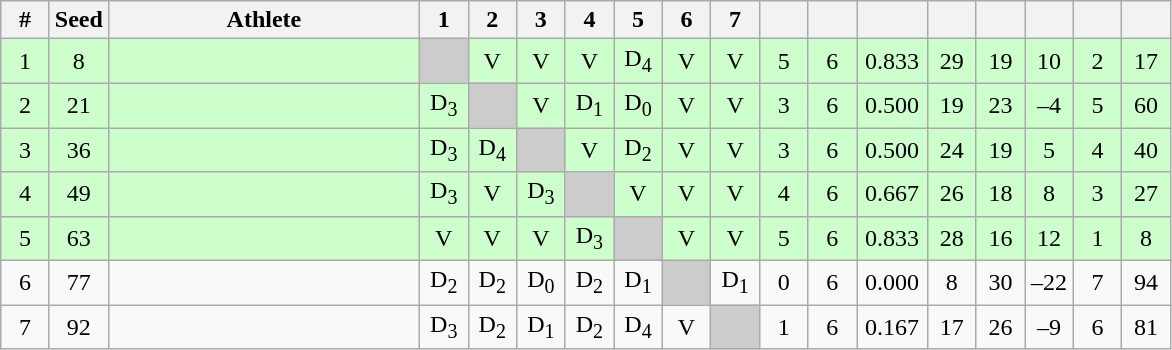<table class="wikitable" style="text-align:center">
<tr>
<th width="25">#</th>
<th width="25">Seed</th>
<th width="200">Athlete</th>
<th width="25">1</th>
<th width="25">2</th>
<th width="25">3</th>
<th width="25">4</th>
<th width="25">5</th>
<th width="25">6</th>
<th width="25">7</th>
<th width="25"></th>
<th width="25"></th>
<th width="40"></th>
<th width="25"></th>
<th width="25"></th>
<th width="25"></th>
<th width="25"></th>
<th width="25"></th>
</tr>
<tr bgcolor="ccffcc">
<td>1</td>
<td>8</td>
<td align=left></td>
<td bgcolor="#cccccc"></td>
<td>V</td>
<td>V</td>
<td>V</td>
<td>D<sub>4</sub></td>
<td>V</td>
<td>V</td>
<td>5</td>
<td>6</td>
<td>0.833</td>
<td>29</td>
<td>19</td>
<td>10</td>
<td>2</td>
<td>17</td>
</tr>
<tr bgcolor="ccffcc">
<td>2</td>
<td>21</td>
<td align=left></td>
<td>D<sub>3</sub></td>
<td bgcolor="#cccccc"></td>
<td>V</td>
<td>D<sub>1</sub></td>
<td>D<sub>0</sub></td>
<td>V</td>
<td>V</td>
<td>3</td>
<td>6</td>
<td>0.500</td>
<td>19</td>
<td>23</td>
<td>–4</td>
<td>5</td>
<td>60</td>
</tr>
<tr bgcolor="ccffcc">
<td>3</td>
<td>36</td>
<td align=left></td>
<td>D<sub>3</sub></td>
<td>D<sub>4</sub></td>
<td bgcolor="#cccccc"></td>
<td>V</td>
<td>D<sub>2</sub></td>
<td>V</td>
<td>V</td>
<td>3</td>
<td>6</td>
<td>0.500</td>
<td>24</td>
<td>19</td>
<td>5</td>
<td>4</td>
<td>40</td>
</tr>
<tr bgcolor="ccffcc">
<td>4</td>
<td>49</td>
<td align=left></td>
<td>D<sub>3</sub></td>
<td>V</td>
<td>D<sub>3</sub></td>
<td bgcolor="#cccccc"></td>
<td>V</td>
<td>V</td>
<td>V</td>
<td>4</td>
<td>6</td>
<td>0.667</td>
<td>26</td>
<td>18</td>
<td>8</td>
<td>3</td>
<td>27</td>
</tr>
<tr bgcolor="ccffcc">
<td>5</td>
<td>63</td>
<td align=left></td>
<td>V</td>
<td>V</td>
<td>V</td>
<td>D<sub>3</sub></td>
<td bgcolor="#cccccc"></td>
<td>V</td>
<td>V</td>
<td>5</td>
<td>6</td>
<td>0.833</td>
<td>28</td>
<td>16</td>
<td>12</td>
<td>1</td>
<td>8</td>
</tr>
<tr>
<td>6</td>
<td>77</td>
<td align=left></td>
<td>D<sub>2</sub></td>
<td>D<sub>2</sub></td>
<td>D<sub>0</sub></td>
<td>D<sub>2</sub></td>
<td>D<sub>1</sub></td>
<td bgcolor="#cccccc"></td>
<td>D<sub>1</sub></td>
<td>0</td>
<td>6</td>
<td>0.000</td>
<td>8</td>
<td>30</td>
<td>–22</td>
<td>7</td>
<td>94</td>
</tr>
<tr>
<td>7</td>
<td>92</td>
<td align=left></td>
<td>D<sub>3</sub></td>
<td>D<sub>2</sub></td>
<td>D<sub>1</sub></td>
<td>D<sub>2</sub></td>
<td>D<sub>4</sub></td>
<td>V</td>
<td bgcolor="#cccccc"></td>
<td>1</td>
<td>6</td>
<td>0.167</td>
<td>17</td>
<td>26</td>
<td>–9</td>
<td>6</td>
<td>81</td>
</tr>
</table>
